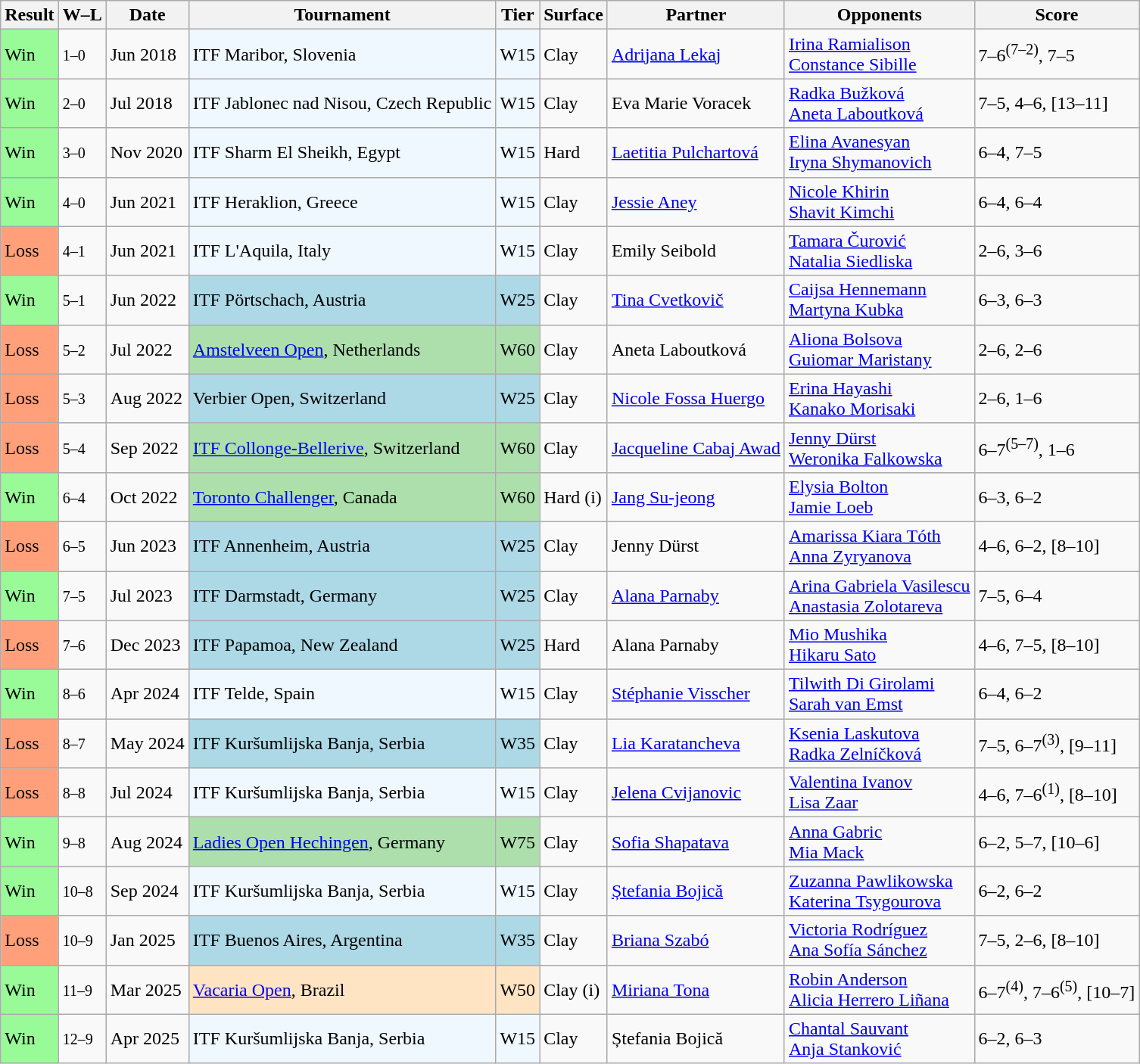<table class="wikitable sortable">
<tr>
<th>Result</th>
<th class=unsortable>W–L</th>
<th>Date</th>
<th>Tournament</th>
<th>Tier</th>
<th>Surface</th>
<th>Partner</th>
<th>Opponents</th>
<th class=unsortable>Score</th>
</tr>
<tr>
<td style="background:#98fb98;">Win</td>
<td><small>1–0</small></td>
<td>Jun 2018</td>
<td style="background:#f0f8ff;">ITF Maribor, Slovenia</td>
<td style="background:#f0f8ff;">W15</td>
<td>Clay</td>
<td> <a href='#'>Adrijana Lekaj</a></td>
<td> <a href='#'>Irina Ramialison</a><br> <a href='#'>Constance Sibille</a></td>
<td>7–6<sup>(7–2)</sup>, 7–5</td>
</tr>
<tr>
<td style="background:#98fb98;">Win</td>
<td><small>2–0</small></td>
<td>Jul 2018</td>
<td style="background:#f0f8ff;">ITF Jablonec nad Nisou, Czech Republic</td>
<td style="background:#f0f8ff;">W15</td>
<td>Clay</td>
<td> Eva Marie Voracek</td>
<td> <a href='#'>Radka Bužková</a><br> <a href='#'>Aneta Laboutková</a></td>
<td>7–5, 4–6, [13–11]</td>
</tr>
<tr>
<td style="background:#98fb98;">Win</td>
<td><small>3–0</small></td>
<td>Nov 2020</td>
<td style="background:#f0f8ff;">ITF Sharm El Sheikh, Egypt</td>
<td style="background:#f0f8ff;">W15</td>
<td>Hard</td>
<td> <a href='#'>Laetitia Pulchartová</a></td>
<td> <a href='#'>Elina Avanesyan</a><br> <a href='#'>Iryna Shymanovich</a></td>
<td>6–4, 7–5</td>
</tr>
<tr>
<td style="background:#98fb98;">Win</td>
<td><small>4–0</small></td>
<td>Jun 2021</td>
<td style="background:#f0f8ff;">ITF Heraklion, Greece</td>
<td style="background:#f0f8ff;">W15</td>
<td>Clay</td>
<td> <a href='#'>Jessie Aney</a></td>
<td> <a href='#'>Nicole Khirin</a><br> <a href='#'>Shavit Kimchi</a></td>
<td>6–4, 6–4</td>
</tr>
<tr>
<td style="background:#ffa07a;">Loss</td>
<td><small>4–1</small></td>
<td>Jun 2021</td>
<td style="background:#f0f8ff;">ITF L'Aquila, Italy</td>
<td style="background:#f0f8ff;">W15</td>
<td>Clay</td>
<td> Emily Seibold</td>
<td> <a href='#'>Tamara Čurović</a><br> <a href='#'>Natalia Siedliska</a></td>
<td>2–6, 3–6</td>
</tr>
<tr>
<td style="background:#98fb98;">Win</td>
<td><small>5–1</small></td>
<td>Jun 2022</td>
<td style="background:lightblue;">ITF Pörtschach, Austria</td>
<td style="background:lightblue;">W25</td>
<td>Clay</td>
<td> <a href='#'>Tina Cvetkovič</a></td>
<td> <a href='#'>Caijsa Hennemann</a><br> <a href='#'>Martyna Kubka</a></td>
<td>6–3, 6–3</td>
</tr>
<tr>
<td style="background:#ffa07a;">Loss</td>
<td><small>5–2</small></td>
<td>Jul 2022</td>
<td style="background:#addfad;"><a href='#'>Amstelveen Open</a>, Netherlands</td>
<td style="background:#addfad;">W60</td>
<td>Clay</td>
<td> Aneta Laboutková</td>
<td> <a href='#'>Aliona Bolsova</a><br> <a href='#'>Guiomar Maristany</a></td>
<td>2–6, 2–6</td>
</tr>
<tr>
<td style="background:#ffa07a;">Loss</td>
<td><small>5–3</small></td>
<td>Aug 2022</td>
<td style="background:lightblue;">Verbier Open, Switzerland</td>
<td style="background:lightblue;">W25</td>
<td>Clay</td>
<td> <a href='#'>Nicole Fossa Huergo</a></td>
<td> <a href='#'>Erina Hayashi</a><br> <a href='#'>Kanako Morisaki</a></td>
<td>2–6, 1–6</td>
</tr>
<tr>
<td style="background:#ffa07a;">Loss</td>
<td><small>5–4</small></td>
<td>Sep 2022</td>
<td style="background:#addfad;"><a href='#'>ITF Collonge-Bellerive</a>, Switzerland</td>
<td style="background:#addfad;">W60</td>
<td>Clay</td>
<td> <a href='#'>Jacqueline Cabaj Awad</a></td>
<td> <a href='#'>Jenny Dürst</a><br> <a href='#'>Weronika Falkowska</a></td>
<td>6–7<sup>(5–7)</sup>, 1–6</td>
</tr>
<tr>
<td style="background:#98fb98;">Win</td>
<td><small>6–4</small></td>
<td>Oct 2022</td>
<td style="background:#addfad;"><a href='#'>Toronto Challenger</a>, Canada</td>
<td style="background:#addfad;">W60</td>
<td>Hard (i)</td>
<td> <a href='#'>Jang Su-jeong</a></td>
<td> <a href='#'>Elysia Bolton</a><br> <a href='#'>Jamie Loeb</a></td>
<td>6–3, 6–2</td>
</tr>
<tr>
<td style="background:#ffa07a;">Loss</td>
<td><small>6–5</small></td>
<td>Jun 2023</td>
<td style="background:lightblue;">ITF Annenheim, Austria</td>
<td style="background:lightblue;">W25</td>
<td>Clay</td>
<td> Jenny Dürst</td>
<td> <a href='#'>Amarissa Kiara Tóth</a> <br>  <a href='#'>Anna Zyryanova</a></td>
<td>4–6, 6–2, [8–10]</td>
</tr>
<tr>
<td style="background:#98fb98;">Win</td>
<td><small>7–5</small></td>
<td>Jul 2023</td>
<td style="background:lightblue;">ITF Darmstadt, Germany</td>
<td style="background:lightblue;">W25</td>
<td>Clay</td>
<td> <a href='#'>Alana Parnaby</a></td>
<td> <a href='#'>Arina Gabriela Vasilescu</a> <br>  <a href='#'>Anastasia Zolotareva</a></td>
<td>7–5, 6–4</td>
</tr>
<tr>
<td style="background:#ffa07a;">Loss</td>
<td><small>7–6</small></td>
<td>Dec 2023</td>
<td style="background:lightblue;">ITF Papamoa, New Zealand</td>
<td style="background:lightblue;">W25</td>
<td>Hard</td>
<td> Alana Parnaby</td>
<td> <a href='#'>Mio Mushika</a> <br>  <a href='#'>Hikaru Sato</a></td>
<td>4–6, 7–5, [8–10]</td>
</tr>
<tr>
<td style="background:#98fb98;">Win</td>
<td><small>8–6</small></td>
<td>Apr 2024</td>
<td style="background:#f0f8ff;">ITF Telde, Spain</td>
<td style="background:#f0f8ff;">W15</td>
<td>Clay</td>
<td> <a href='#'>Stéphanie Visscher</a></td>
<td> <a href='#'>Tilwith Di Girolami</a> <br>  <a href='#'>Sarah van Emst</a></td>
<td>6–4, 6–2</td>
</tr>
<tr>
<td style="background:#ffa07a;">Loss</td>
<td><small>8–7</small></td>
<td>May 2024</td>
<td style="background:lightblue;">ITF Kuršumlijska Banja, Serbia</td>
<td style="background:lightblue;">W35</td>
<td>Clay</td>
<td> <a href='#'>Lia Karatancheva</a></td>
<td> <a href='#'>Ksenia Laskutova</a> <br>  <a href='#'>Radka Zelníčková</a></td>
<td>7–5, 6–7<sup>(3)</sup>, [9–11]</td>
</tr>
<tr>
<td style="background:#ffa07a;">Loss</td>
<td><small>8–8</small></td>
<td>Jul 2024</td>
<td style="background:#f0f8ff;">ITF Kuršumlijska Banja, Serbia</td>
<td style="background:#f0f8ff;">W15</td>
<td>Clay</td>
<td> <a href='#'>Jelena Cvijanovic</a></td>
<td> <a href='#'>Valentina Ivanov</a> <br>  <a href='#'>Lisa Zaar</a></td>
<td>4–6, 7–6<sup>(1)</sup>, [8–10]</td>
</tr>
<tr>
<td style="background:#98fb98;">Win</td>
<td><small>9–8</small></td>
<td>Aug 2024</td>
<td style="background:#addfad;"><a href='#'>Ladies Open Hechingen</a>, Germany</td>
<td style="background:#addfad;">W75</td>
<td>Clay</td>
<td> <a href='#'>Sofia Shapatava</a></td>
<td> <a href='#'>Anna Gabric</a> <br>  <a href='#'>Mia Mack</a></td>
<td>6–2, 5–7, [10–6]</td>
</tr>
<tr>
<td style="background:#98fb98;">Win</td>
<td><small>10–8</small></td>
<td>Sep 2024</td>
<td style="background:#f0f8ff;">ITF Kuršumlijska Banja, Serbia</td>
<td style="background:#f0f8ff;">W15</td>
<td>Clay</td>
<td> <a href='#'>Ștefania Bojică</a></td>
<td> <a href='#'>Zuzanna Pawlikowska</a> <br>  <a href='#'>Katerina Tsygourova</a></td>
<td>6–2, 6–2</td>
</tr>
<tr>
<td style="background:#ffa07a;">Loss</td>
<td><small>10–9</small></td>
<td>Jan 2025</td>
<td style="background:lightblue;">ITF Buenos Aires, Argentina</td>
<td style="background:lightblue;">W35</td>
<td>Clay</td>
<td> <a href='#'>Briana Szabó</a></td>
<td> <a href='#'>Victoria Rodríguez</a> <br>  <a href='#'>Ana Sofía Sánchez</a></td>
<td>7–5, 2–6, [8–10]</td>
</tr>
<tr>
<td style="background:#98fb98;">Win</td>
<td><small>11–9</small></td>
<td>Mar 2025</td>
<td style="background:#ffe4c4;"><a href='#'>Vacaria Open</a>, Brazil</td>
<td style="background:#ffe4c4;">W50</td>
<td>Clay (i)</td>
<td> <a href='#'>Miriana Tona</a></td>
<td> <a href='#'>Robin Anderson</a> <br>  <a href='#'>Alicia Herrero Liñana</a></td>
<td>6–7<sup>(4)</sup>, 7–6<sup>(5)</sup>, [10–7]</td>
</tr>
<tr>
<td style="background:#98fb98;">Win</td>
<td><small>12–9</small></td>
<td>Apr 2025</td>
<td style="background:#f0f8ff;">ITF Kuršumlijska Banja, Serbia</td>
<td style="background:#f0f8ff;">W15</td>
<td>Clay</td>
<td> Ștefania Bojică</td>
<td> <a href='#'>Chantal Sauvant</a> <br>  <a href='#'>Anja Stanković</a></td>
<td>6–2, 6–3</td>
</tr>
</table>
